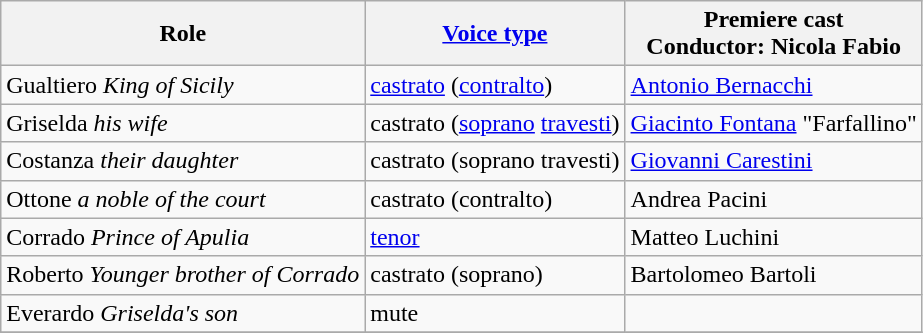<table class="wikitable">
<tr>
<th>Role</th>
<th><a href='#'>Voice type</a></th>
<th>Premiere cast<br>Conductor: Nicola Fabio</th>
</tr>
<tr>
<td>Gualtiero <em>King of Sicily</em></td>
<td><a href='#'>castrato</a> (<a href='#'>contralto</a>)</td>
<td><a href='#'>Antonio Bernacchi</a></td>
</tr>
<tr>
<td>Griselda <em>his wife</em></td>
<td>castrato (<a href='#'>soprano</a> <a href='#'>travesti</a>)</td>
<td><a href='#'>Giacinto Fontana</a> "Farfallino"</td>
</tr>
<tr>
<td>Costanza <em>their daughter</em></td>
<td>castrato (soprano travesti)</td>
<td><a href='#'>Giovanni Carestini</a></td>
</tr>
<tr>
<td>Ottone <em>a noble of the court</em></td>
<td>castrato (contralto)</td>
<td>Andrea Pacini</td>
</tr>
<tr>
<td>Corrado <em>Prince of Apulia</em></td>
<td><a href='#'>tenor</a></td>
<td>Matteo Luchini</td>
</tr>
<tr>
<td>Roberto <em>Younger brother of Corrado</em></td>
<td>castrato (soprano)</td>
<td>Bartolomeo Bartoli</td>
</tr>
<tr>
<td>Everardo <em>Griselda's son</em></td>
<td>mute</td>
<td></td>
</tr>
<tr>
</tr>
</table>
